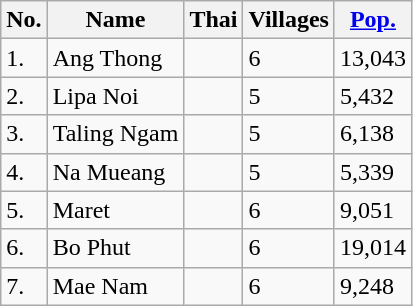<table class="wikitable sortable">
<tr>
<th>No.</th>
<th>Name</th>
<th>Thai</th>
<th>Villages</th>
<th><a href='#'>Pop.</a></th>
</tr>
<tr>
<td>1.</td>
<td>Ang Thong</td>
<td></td>
<td>6</td>
<td>13,043</td>
</tr>
<tr>
<td>2.</td>
<td>Lipa Noi</td>
<td></td>
<td>5</td>
<td>5,432</td>
</tr>
<tr>
<td>3.</td>
<td>Taling Ngam</td>
<td></td>
<td>5</td>
<td>6,138</td>
</tr>
<tr>
<td>4.</td>
<td>Na Mueang</td>
<td></td>
<td>5</td>
<td>5,339</td>
</tr>
<tr>
<td>5.</td>
<td>Maret</td>
<td></td>
<td>6</td>
<td>9,051</td>
</tr>
<tr>
<td>6.</td>
<td>Bo Phut</td>
<td></td>
<td>6</td>
<td>19,014</td>
</tr>
<tr>
<td>7.</td>
<td>Mae Nam</td>
<td></td>
<td>6</td>
<td>9,248</td>
</tr>
</table>
